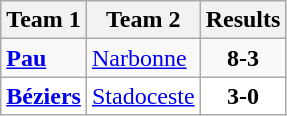<table class="wikitable">
<tr>
<th>Team 1</th>
<th>Team 2</th>
<th>Results</th>
</tr>
<tr>
<td><strong><a href='#'>Pau</a></strong></td>
<td><a href='#'>Narbonne</a></td>
<td align="center"><strong>8-3</strong></td>
</tr>
<tr bgcolor="white">
<td><strong><a href='#'>Béziers</a></strong></td>
<td><a href='#'>Stadoceste</a></td>
<td align="center"><strong>3-0</strong></td>
</tr>
</table>
